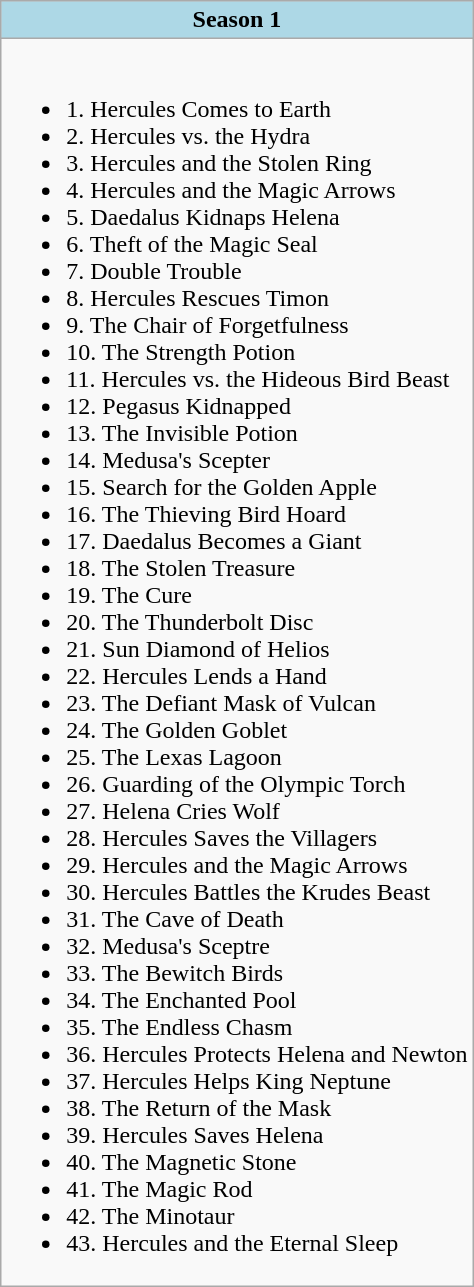<table class="wikitable collapsible">
<tr bgcolor="#ADD8E6">
<th style="background-color:#ADD8E6;">Season 1</th>
</tr>
<tr>
<td><br><ul><li>1. Hercules Comes to Earth</li><li>2. Hercules vs. the Hydra</li><li>3. Hercules and the Stolen Ring</li><li>4. Hercules and the Magic Arrows</li><li>5. Daedalus Kidnaps Helena</li><li>6. Theft of the Magic Seal</li><li>7. Double Trouble</li><li>8. Hercules Rescues Timon</li><li>9. The Chair of Forgetfulness</li><li>10. The Strength Potion</li><li>11. Hercules vs. the Hideous Bird Beast</li><li>12. Pegasus Kidnapped</li><li>13. The Invisible Potion</li><li>14. Medusa's Scepter</li><li>15. Search for the Golden Apple</li><li>16. The Thieving Bird Hoard</li><li>17. Daedalus Becomes a Giant</li><li>18. The Stolen Treasure</li><li>19. The Cure</li><li>20. The Thunderbolt Disc</li><li>21. Sun Diamond of Helios</li><li>22. Hercules Lends a Hand</li><li>23. The Defiant Mask of Vulcan</li><li>24. The Golden Goblet</li><li>25. The Lexas Lagoon</li><li>26. Guarding of the Olympic Torch</li><li>27. Helena Cries Wolf</li><li>28. Hercules Saves the Villagers</li><li>29. Hercules and the Magic Arrows</li><li>30. Hercules Battles the Krudes Beast</li><li>31. The Cave of Death</li><li>32. Medusa's Sceptre</li><li>33. The Bewitch Birds</li><li>34. The Enchanted Pool</li><li>35. The Endless Chasm</li><li>36. Hercules Protects Helena and Newton</li><li>37. Hercules Helps King Neptune</li><li>38. The Return of the Mask</li><li>39. Hercules Saves Helena</li><li>40. The Magnetic Stone</li><li>41. The Magic Rod</li><li>42. The Minotaur</li><li>43. Hercules and the Eternal Sleep</li></ul></td>
</tr>
</table>
